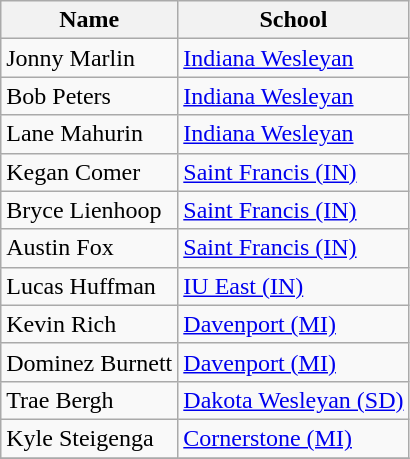<table class="wikitable sortable">
<tr>
<th>Name</th>
<th>School</th>
</tr>
<tr>
<td>Jonny Marlin</td>
<td><a href='#'>Indiana Wesleyan</a></td>
</tr>
<tr>
<td>Bob Peters</td>
<td><a href='#'>Indiana Wesleyan</a></td>
</tr>
<tr>
<td>Lane Mahurin</td>
<td><a href='#'>Indiana Wesleyan</a></td>
</tr>
<tr>
<td>Kegan Comer</td>
<td><a href='#'>Saint Francis (IN)</a></td>
</tr>
<tr>
<td>Bryce Lienhoop</td>
<td><a href='#'>Saint Francis (IN)</a></td>
</tr>
<tr>
<td>Austin Fox</td>
<td><a href='#'>Saint Francis (IN)</a></td>
</tr>
<tr>
<td>Lucas Huffman</td>
<td><a href='#'>IU East (IN)</a></td>
</tr>
<tr>
<td>Kevin Rich</td>
<td><a href='#'>Davenport (MI)</a></td>
</tr>
<tr>
<td>Dominez Burnett</td>
<td><a href='#'>Davenport (MI)</a></td>
</tr>
<tr>
<td>Trae Bergh</td>
<td><a href='#'>Dakota Wesleyan (SD)</a></td>
</tr>
<tr>
<td>Kyle Steigenga</td>
<td><a href='#'>Cornerstone (MI)</a></td>
</tr>
<tr>
</tr>
</table>
